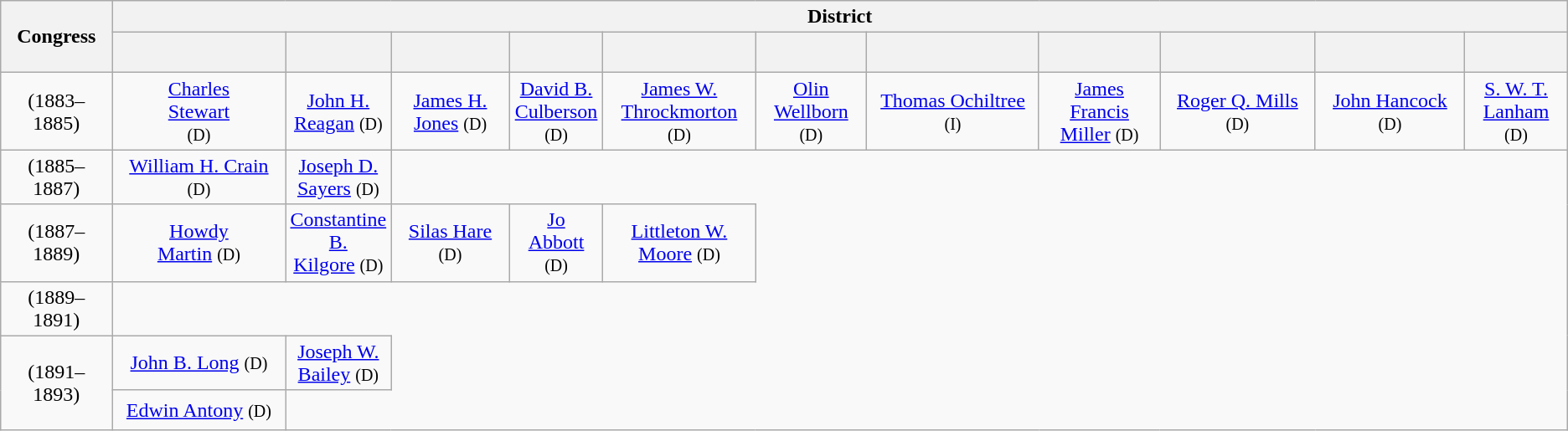<table class=wikitable style="text-align:center">
<tr>
<th rowspan=2>Con­gress</th>
<th colspan=11>District</th>
</tr>
<tr style="height:2em">
<th></th>
<th></th>
<th></th>
<th></th>
<th></th>
<th></th>
<th></th>
<th></th>
<th></th>
<th></th>
<th></th>
</tr>
<tr style="height:2.5em">
<td><strong></strong> (1883–1885)</td>
<td><a href='#'>Charles<br>Stewart</a><br><small>(D)</small></td>
<td><a href='#'>John H.<br>Reagan</a> <small>(D)</small></td>
<td><a href='#'>James H.<br>Jones</a> <small>(D)</small></td>
<td><a href='#'>David B.<br>Culberson</a><br><small>(D)</small></td>
<td><a href='#'>James W.<br>Throckmorton</a> <small>(D)</small></td>
<td><a href='#'>Olin<br>Wellborn</a> <small>(D)</small></td>
<td><a href='#'>Thomas Ochiltree</a> <small>(I)</small></td>
<td><a href='#'>James Francis<br>Miller</a> <small>(D)</small></td>
<td><a href='#'>Roger Q. Mills</a> <small>(D)</small></td>
<td><a href='#'>John Hancock</a> <small>(D)</small></td>
<td><a href='#'>S. W. T.<br>Lanham</a> <small>(D)</small></td>
</tr>
<tr style="height:2.5em">
<td><strong></strong> (1885–1887)</td>
<td><a href='#'>William H. Crain</a> <small>(D)</small></td>
<td><a href='#'>Joseph D.<br>Sayers</a> <small>(D)</small></td>
</tr>
<tr style="height:2.5em">
<td><strong></strong> (1887–1889)</td>
<td><a href='#'>Howdy<br>Martin</a> <small>(D)</small></td>
<td><a href='#'>Constantine<br>B.<br>Kilgore</a> <small>(D)</small></td>
<td><a href='#'>Silas Hare</a> <small>(D)</small></td>
<td><a href='#'>Jo<br>Abbott</a> <small>(D)</small></td>
<td><a href='#'>Littleton W.<br>Moore</a> <small>(D)</small></td>
</tr>
<tr style="height:2.5em">
<td><strong></strong> (1889–1891)</td>
</tr>
<tr style="height:2em">
<td rowspan=2><strong></strong> (1891–1893)</td>
<td><a href='#'>John B. Long</a> <small>(D)</small></td>
<td><a href='#'>Joseph W.<br>Bailey</a> <small>(D)</small></td>
</tr>
<tr style="height:2em">
<td><a href='#'>Edwin Antony</a> <small>(D)</small></td>
</tr>
</table>
